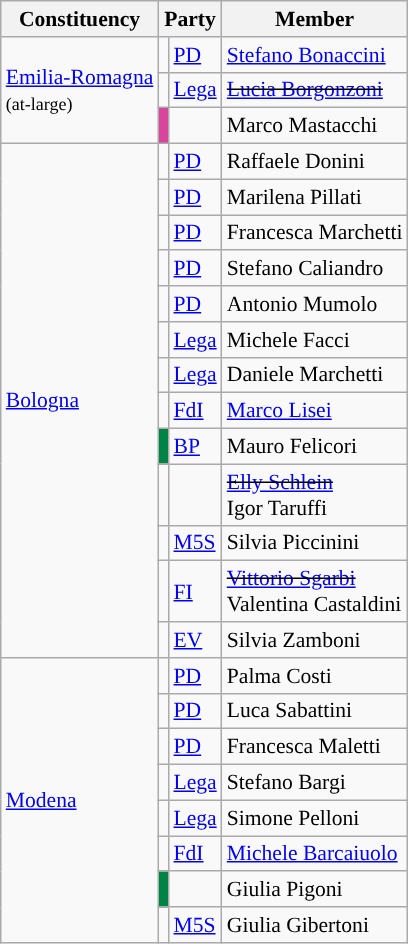<table class="wikitable" style="font-size:90%">
<tr>
<th>Constituency</th>
<th colspan=2>Party</th>
<th>Member</th>
</tr>
<tr>
<td rowspan="3"><a href='#'>Emilia-Romagna</a><br><small>(at-large)</small></td>
<td style="background:"></td>
<td><a href='#'>PD</a></td>
<td><a href='#'>Stefano Bonaccini</a></td>
</tr>
<tr>
<td style="background:"></td>
<td><a href='#'>Lega</a></td>
<td><s><a href='#'>Lucia Borgonzoni</a></s></td>
</tr>
<tr>
<td style="background:#D9449C"></td>
<td></td>
<td>Marco Mastacchi</td>
</tr>
<tr>
<td rowspan="13"><a href='#'>Bologna</a></td>
<td style="background:"></td>
<td><a href='#'>PD</a></td>
<td>Raffaele Donini</td>
</tr>
<tr>
<td style="background:"></td>
<td><a href='#'>PD</a></td>
<td>Marilena Pillati</td>
</tr>
<tr>
<td style="background:"></td>
<td><a href='#'>PD</a></td>
<td>Francesca Marchetti</td>
</tr>
<tr>
<td style="background:"></td>
<td><a href='#'>PD</a></td>
<td>Stefano Caliandro</td>
</tr>
<tr>
<td style="background:"></td>
<td><a href='#'>PD</a></td>
<td>Antonio Mumolo</td>
</tr>
<tr>
<td style="background:"></td>
<td><a href='#'>Lega</a></td>
<td>Michele Facci</td>
</tr>
<tr>
<td style="background:"></td>
<td><a href='#'>Lega</a></td>
<td>Daniele Marchetti</td>
</tr>
<tr>
<td style="background:"></td>
<td><a href='#'>FdI</a></td>
<td><a href='#'>Marco Lisei</a></td>
</tr>
<tr>
<td style="background:#008445"></td>
<td><a href='#'>BP</a></td>
<td>Mauro Felicori</td>
</tr>
<tr>
<td style="background:"></td>
<td></td>
<td><s><a href='#'>Elly Schlein</a></s><br>Igor Taruffi</td>
</tr>
<tr>
<td style="background:"></td>
<td><a href='#'>M5S</a></td>
<td>Silvia Piccinini</td>
</tr>
<tr>
<td style="background:"></td>
<td><a href='#'>FI</a></td>
<td><s><a href='#'>Vittorio Sgarbi</a></s><br>Valentina Castaldini</td>
</tr>
<tr>
<td style="background:"></td>
<td><a href='#'>EV</a></td>
<td>Silvia Zamboni</td>
</tr>
<tr>
<td rowspan="8"><a href='#'>Modena</a></td>
<td style="background:"></td>
<td><a href='#'>PD</a></td>
<td>Palma Costi</td>
</tr>
<tr>
<td style="background:"></td>
<td><a href='#'>PD</a></td>
<td>Luca Sabattini</td>
</tr>
<tr>
<td style="background:"></td>
<td><a href='#'>PD</a></td>
<td>Francesca Maletti</td>
</tr>
<tr>
<td style="background:"></td>
<td><a href='#'>Lega</a></td>
<td>Stefano Bargi</td>
</tr>
<tr>
<td style="background:"></td>
<td><a href='#'>Lega</a></td>
<td>Simone Pelloni</td>
</tr>
<tr>
<td style="background:"></td>
<td><a href='#'>FdI</a></td>
<td><a href='#'>Michele Barcaiuolo</a></td>
</tr>
<tr>
<td style="background:#008445"></td>
<td></td>
<td>Giulia Pigoni</td>
</tr>
<tr>
<td style="background:"></td>
<td><a href='#'>M5S</a></td>
<td>Giulia Gibertoni</td>
</tr>
</table>
